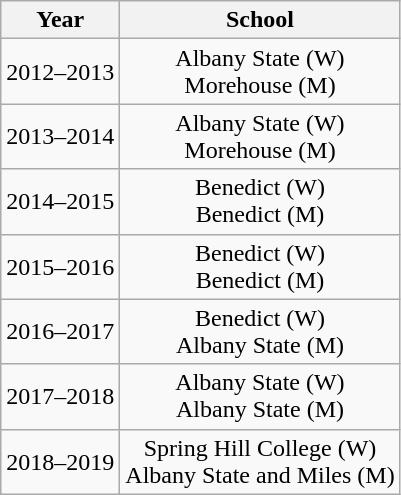<table class="wikitable" style="text-align:center">
<tr>
<th>Year</th>
<th>School</th>
</tr>
<tr>
<td>2012–2013</td>
<td>Albany State (W)<br>Morehouse (M)</td>
</tr>
<tr>
<td>2013–2014</td>
<td>Albany State (W)<br>Morehouse (M)</td>
</tr>
<tr>
<td>2014–2015</td>
<td>Benedict (W)<br>Benedict (M)</td>
</tr>
<tr>
<td>2015–2016</td>
<td>Benedict (W)<br>Benedict (M)</td>
</tr>
<tr>
<td>2016–2017</td>
<td>Benedict (W)<br>Albany State (M)</td>
</tr>
<tr>
<td>2017–2018</td>
<td>Albany State (W)<br>Albany State (M)</td>
</tr>
<tr>
<td>2018–2019</td>
<td>Spring Hill College (W)<br>Albany State and Miles (M)</td>
</tr>
</table>
